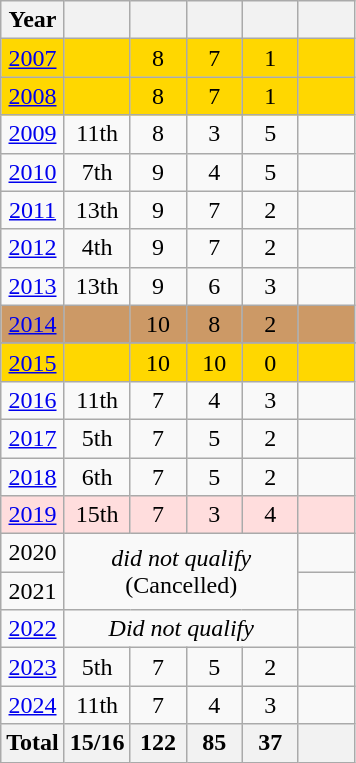<table class="wikitable" style="text-align: center;">
<tr>
<th>Year</th>
<th></th>
<th width=30></th>
<th width=30></th>
<th width=30></th>
<th width=30></th>
</tr>
<tr bgcolor=gold>
<td> <a href='#'>2007</a></td>
<td></td>
<td>8</td>
<td>7</td>
<td>1</td>
<td></td>
</tr>
<tr bgcolor=gold>
<td> <a href='#'>2008</a></td>
<td></td>
<td>8</td>
<td>7</td>
<td>1</td>
<td></td>
</tr>
<tr>
<td> <a href='#'>2009</a></td>
<td>11th</td>
<td>8</td>
<td>3</td>
<td>5</td>
<td></td>
</tr>
<tr>
<td> <a href='#'>2010</a></td>
<td>7th</td>
<td>9</td>
<td>4</td>
<td>5</td>
<td></td>
</tr>
<tr>
<td> <a href='#'>2011</a></td>
<td>13th</td>
<td>9</td>
<td>7</td>
<td>2</td>
<td></td>
</tr>
<tr>
<td> <a href='#'>2012</a></td>
<td>4th</td>
<td>9</td>
<td>7</td>
<td>2</td>
<td></td>
</tr>
<tr>
<td> <a href='#'>2013</a></td>
<td>13th</td>
<td>9</td>
<td>6</td>
<td>3</td>
<td></td>
</tr>
<tr bgcolor=cc9966>
<td> <a href='#'>2014</a></td>
<td></td>
<td>10</td>
<td>8</td>
<td>2</td>
<td></td>
</tr>
<tr>
</tr>
<tr bgcolor=gold>
<td> <a href='#'>2015</a></td>
<td></td>
<td>10</td>
<td>10</td>
<td>0</td>
<td></td>
</tr>
<tr>
<td> <a href='#'>2016</a></td>
<td>11th</td>
<td>7</td>
<td>4</td>
<td>3</td>
<td></td>
</tr>
<tr>
<td> <a href='#'>2017</a></td>
<td>5th</td>
<td>7</td>
<td>5</td>
<td>2</td>
<td></td>
</tr>
<tr>
<td> <a href='#'>2018</a></td>
<td>6th</td>
<td>7</td>
<td>5</td>
<td>2</td>
<td></td>
</tr>
<tr bgcolor=#ffdddd>
<td> <a href='#'>2019</a></td>
<td>15th</td>
<td>7</td>
<td>3</td>
<td>4</td>
<td></td>
</tr>
<tr>
<td> 2020</td>
<td colspan=4 rowspan=2><em>did not qualify</em><br>(Cancelled)</td>
<td></td>
</tr>
<tr>
<td> 2021</td>
<td></td>
</tr>
<tr>
<td> <a href='#'>2022</a></td>
<td colspan=4><em>Did not qualify</em></td>
</tr>
<tr>
<td> <a href='#'>2023</a></td>
<td>5th</td>
<td>7</td>
<td>5</td>
<td>2</td>
<td></td>
</tr>
<tr>
<td> <a href='#'>2024</a></td>
<td>11th</td>
<td>7</td>
<td>4</td>
<td>3</td>
<td></td>
</tr>
<tr>
<th>Total</th>
<th>15/16</th>
<th>122</th>
<th>85</th>
<th>37</th>
<th></th>
</tr>
</table>
